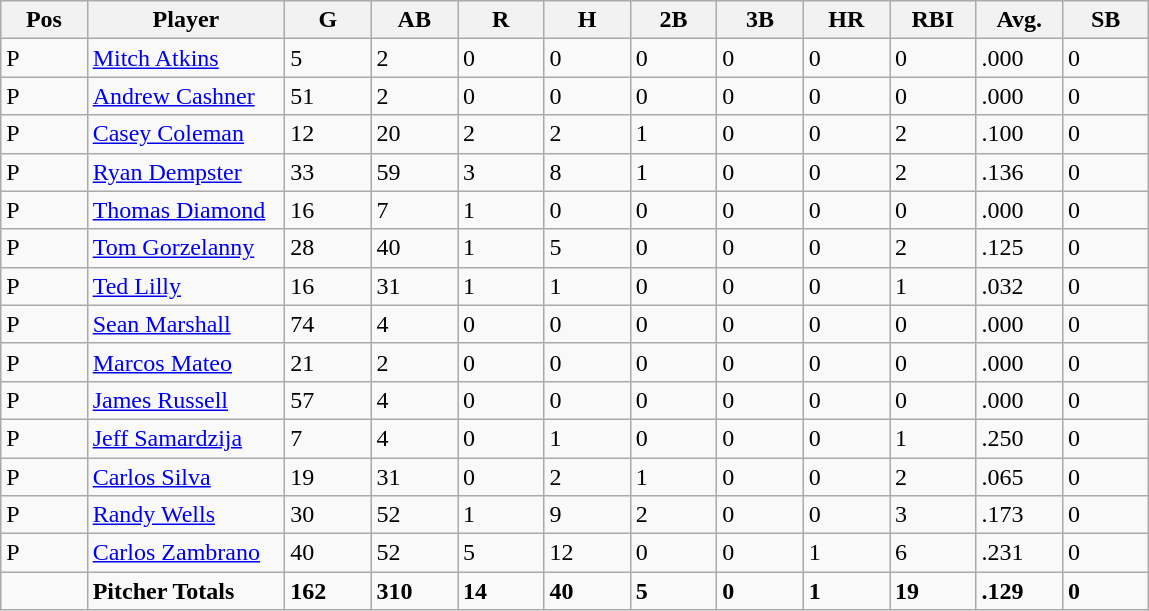<table class="wikitable sortable">
<tr>
<th bgcolor="#DDDDFF" width="7%">Pos</th>
<th bgcolor="#DDDDFF" width="16%">Player</th>
<th bgcolor="#DDDDFF" width="7%">G</th>
<th bgcolor="#DDDDFF" width="7%">AB</th>
<th bgcolor="#DDDDFF" width="7%">R</th>
<th bgcolor="#DDDDFF" width="7%">H</th>
<th bgcolor="#DDDDFF" width="7%">2B</th>
<th bgcolor="#DDDDFF" width="7%">3B</th>
<th bgcolor="#DDDDFF" width="7%">HR</th>
<th bgcolor="#DDDDFF" width="7%">RBI</th>
<th bgcolor="#DDDDFF" width="7%">Avg.</th>
<th bgcolor="#DDDDFF" width="7%">SB</th>
</tr>
<tr>
<td>P</td>
<td><a href='#'>Mitch Atkins</a></td>
<td>5</td>
<td>2</td>
<td>0</td>
<td>0</td>
<td>0</td>
<td>0</td>
<td>0</td>
<td>0</td>
<td>.000</td>
<td>0</td>
</tr>
<tr>
<td>P</td>
<td><a href='#'>Andrew Cashner</a></td>
<td>51</td>
<td>2</td>
<td>0</td>
<td>0</td>
<td>0</td>
<td>0</td>
<td>0</td>
<td>0</td>
<td>.000</td>
<td>0</td>
</tr>
<tr>
<td>P</td>
<td><a href='#'>Casey Coleman</a></td>
<td>12</td>
<td>20</td>
<td>2</td>
<td>2</td>
<td>1</td>
<td>0</td>
<td>0</td>
<td>2</td>
<td>.100</td>
<td>0</td>
</tr>
<tr>
<td>P</td>
<td><a href='#'>Ryan Dempster</a></td>
<td>33</td>
<td>59</td>
<td>3</td>
<td>8</td>
<td>1</td>
<td>0</td>
<td>0</td>
<td>2</td>
<td>.136</td>
<td>0</td>
</tr>
<tr>
<td>P</td>
<td><a href='#'>Thomas Diamond</a></td>
<td>16</td>
<td>7</td>
<td>1</td>
<td>0</td>
<td>0</td>
<td>0</td>
<td>0</td>
<td>0</td>
<td>.000</td>
<td>0</td>
</tr>
<tr>
<td>P</td>
<td><a href='#'>Tom Gorzelanny</a></td>
<td>28</td>
<td>40</td>
<td>1</td>
<td>5</td>
<td>0</td>
<td>0</td>
<td>0</td>
<td>2</td>
<td>.125</td>
<td>0</td>
</tr>
<tr>
<td>P</td>
<td><a href='#'>Ted Lilly</a></td>
<td>16</td>
<td>31</td>
<td>1</td>
<td>1</td>
<td>0</td>
<td>0</td>
<td>0</td>
<td>1</td>
<td>.032</td>
<td>0</td>
</tr>
<tr>
<td>P</td>
<td><a href='#'>Sean Marshall</a></td>
<td>74</td>
<td>4</td>
<td>0</td>
<td>0</td>
<td>0</td>
<td>0</td>
<td>0</td>
<td>0</td>
<td>.000</td>
<td>0</td>
</tr>
<tr>
<td>P</td>
<td><a href='#'>Marcos Mateo</a></td>
<td>21</td>
<td>2</td>
<td>0</td>
<td>0</td>
<td>0</td>
<td>0</td>
<td>0</td>
<td>0</td>
<td>.000</td>
<td>0</td>
</tr>
<tr>
<td>P</td>
<td><a href='#'>James Russell</a></td>
<td>57</td>
<td>4</td>
<td>0</td>
<td>0</td>
<td>0</td>
<td>0</td>
<td>0</td>
<td>0</td>
<td>.000</td>
<td>0</td>
</tr>
<tr>
<td>P</td>
<td><a href='#'>Jeff Samardzija</a></td>
<td>7</td>
<td>4</td>
<td>0</td>
<td>1</td>
<td>0</td>
<td>0</td>
<td>0</td>
<td>1</td>
<td>.250</td>
<td>0</td>
</tr>
<tr>
<td>P</td>
<td><a href='#'>Carlos Silva</a></td>
<td>19</td>
<td>31</td>
<td>0</td>
<td>2</td>
<td>1</td>
<td>0</td>
<td>0</td>
<td>2</td>
<td>.065</td>
<td>0</td>
</tr>
<tr>
<td>P</td>
<td><a href='#'>Randy Wells</a></td>
<td>30</td>
<td>52</td>
<td>1</td>
<td>9</td>
<td>2</td>
<td>0</td>
<td>0</td>
<td>3</td>
<td>.173</td>
<td>0</td>
</tr>
<tr>
<td>P</td>
<td><a href='#'>Carlos Zambrano</a></td>
<td>40</td>
<td>52</td>
<td>5</td>
<td>12</td>
<td>0</td>
<td>0</td>
<td>1</td>
<td>6</td>
<td>.231</td>
<td>0</td>
</tr>
<tr>
<td></td>
<td><strong>Pitcher Totals</strong></td>
<td><strong>162</strong></td>
<td><strong>310</strong></td>
<td><strong>14</strong></td>
<td><strong>40</strong></td>
<td><strong>5</strong></td>
<td><strong>0</strong></td>
<td><strong>1</strong></td>
<td><strong>19</strong></td>
<td><strong>.129</strong></td>
<td><strong>0</strong></td>
</tr>
</table>
